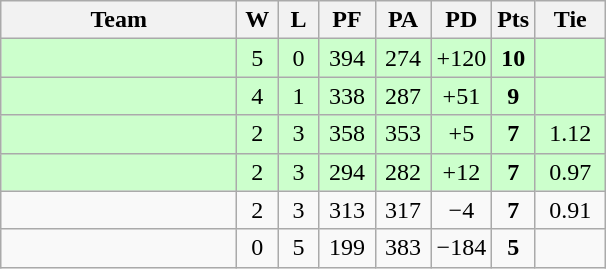<table class="wikitable" style="text-align:center;">
<tr>
<th width=150>Team</th>
<th width=20>W</th>
<th width=20>L</th>
<th width=30>PF</th>
<th width=30>PA</th>
<th width=30>PD</th>
<th width=20>Pts</th>
<th width=40>Tie</th>
</tr>
<tr bgcolor="#ccffcc">
<td align=left></td>
<td>5</td>
<td>0</td>
<td>394</td>
<td>274</td>
<td>+120</td>
<td><strong>10</strong></td>
<td></td>
</tr>
<tr bgcolor="#ccffcc">
<td align=left></td>
<td>4</td>
<td>1</td>
<td>338</td>
<td>287</td>
<td>+51</td>
<td><strong>9</strong></td>
<td></td>
</tr>
<tr bgcolor="#ccffcc">
<td align=left></td>
<td>2</td>
<td>3</td>
<td>358</td>
<td>353</td>
<td>+5</td>
<td><strong>7</strong></td>
<td>1.12</td>
</tr>
<tr bgcolor="#ccffcc">
<td align=left></td>
<td>2</td>
<td>3</td>
<td>294</td>
<td>282</td>
<td>+12</td>
<td><strong>7</strong></td>
<td>0.97</td>
</tr>
<tr>
<td align=left></td>
<td>2</td>
<td>3</td>
<td>313</td>
<td>317</td>
<td>−4</td>
<td><strong>7</strong></td>
<td>0.91</td>
</tr>
<tr>
<td align=left></td>
<td>0</td>
<td>5</td>
<td>199</td>
<td>383</td>
<td>−184</td>
<td><strong>5</strong></td>
<td></td>
</tr>
</table>
